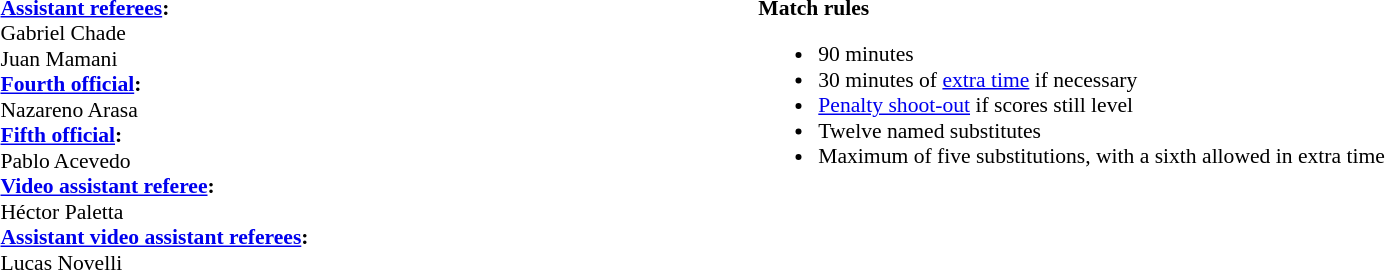<table width=100% style="font-size: 90%">
<tr>
<td><br>
<strong><a href='#'>Assistant referees</a>:</strong>
<br>Gabriel Chade
<br>Juan Mamani
<br><strong><a href='#'>Fourth official</a>:</strong>
<br>Nazareno Arasa
<br><strong><a href='#'>Fifth official</a>:</strong>
<br>Pablo Acevedo
<br><strong><a href='#'>Video assistant referee</a>:</strong>
<br>Héctor Paletta
<br><strong><a href='#'>Assistant video assistant referees</a>:</strong>
<br>Lucas Novelli</td>
<td style="width:60%; vertical-align:top"><br><strong>Match rules</strong><ul><li>90 minutes</li><li>30 minutes of <a href='#'>extra time</a> if necessary</li><li><a href='#'>Penalty shoot-out</a> if scores still level</li><li>Twelve named substitutes</li><li>Maximum of five substitutions, with a sixth allowed in extra time</li></ul></td>
</tr>
</table>
